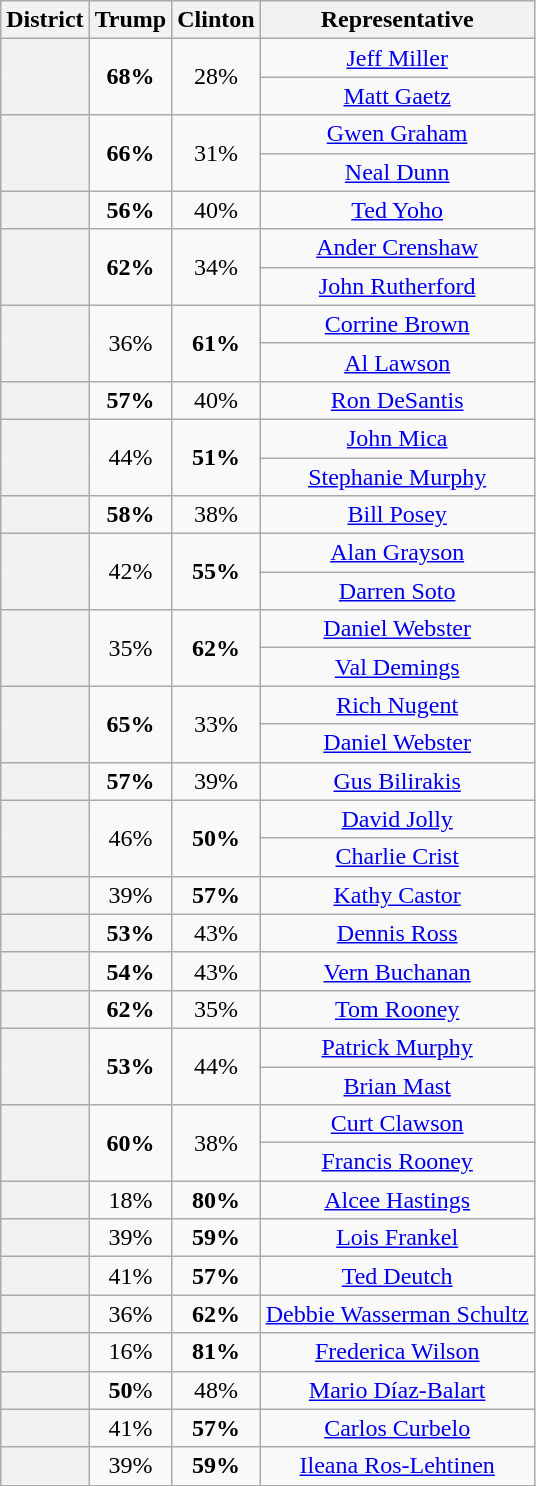<table class=wikitable>
<tr>
<th>District</th>
<th>Trump</th>
<th>Clinton</th>
<th>Representative</th>
</tr>
<tr align=center>
<th rowspan=2 ></th>
<td rowspan=2><strong>68%</strong></td>
<td rowspan=2>28%</td>
<td><a href='#'>Jeff Miller</a></td>
</tr>
<tr align=center>
<td><a href='#'>Matt Gaetz</a></td>
</tr>
<tr align=center>
<th rowspan=2 ></th>
<td rowspan=2><strong>66%</strong></td>
<td rowspan=2>31%</td>
<td><a href='#'>Gwen Graham</a></td>
</tr>
<tr align=center>
<td><a href='#'>Neal Dunn</a></td>
</tr>
<tr align=center>
<th></th>
<td><strong>56%</strong></td>
<td>40%</td>
<td><a href='#'>Ted Yoho</a></td>
</tr>
<tr align=center>
<th rowspan=2 ></th>
<td rowspan=2><strong>62%</strong></td>
<td rowspan=2>34%</td>
<td><a href='#'>Ander Crenshaw</a></td>
</tr>
<tr align=center>
<td><a href='#'>John Rutherford</a></td>
</tr>
<tr align=center>
<th rowspan=2 ></th>
<td rowspan=2>36%</td>
<td rowspan=2><strong>61%</strong></td>
<td><a href='#'>Corrine Brown</a></td>
</tr>
<tr align=center>
<td><a href='#'>Al Lawson</a></td>
</tr>
<tr align=center>
<th></th>
<td><strong>57%</strong></td>
<td>40%</td>
<td><a href='#'>Ron DeSantis</a></td>
</tr>
<tr align=center>
<th rowspan=2 ></th>
<td rowspan=2>44%</td>
<td rowspan=2><strong>51%</strong></td>
<td><a href='#'>John Mica</a></td>
</tr>
<tr align=center>
<td><a href='#'>Stephanie Murphy</a></td>
</tr>
<tr align=center>
<th></th>
<td><strong>58%</strong></td>
<td>38%</td>
<td><a href='#'>Bill Posey</a></td>
</tr>
<tr align=center>
<th rowspan=2 ></th>
<td rowspan=2>42%</td>
<td rowspan=2><strong>55%</strong></td>
<td><a href='#'>Alan Grayson</a></td>
</tr>
<tr align=center>
<td><a href='#'>Darren Soto</a></td>
</tr>
<tr align=center>
<th rowspan=2 ></th>
<td rowspan=2>35%</td>
<td rowspan=2><strong>62%</strong></td>
<td><a href='#'>Daniel Webster</a></td>
</tr>
<tr align=center>
<td><a href='#'>Val Demings</a></td>
</tr>
<tr align=center>
<th rowspan=2 ></th>
<td rowspan=2><strong>65%</strong></td>
<td rowspan=2>33%</td>
<td><a href='#'>Rich Nugent</a></td>
</tr>
<tr align=center>
<td><a href='#'>Daniel Webster</a></td>
</tr>
<tr align=center>
<th></th>
<td><strong>57%</strong></td>
<td>39%</td>
<td><a href='#'>Gus Bilirakis</a></td>
</tr>
<tr align=center>
<th rowspan=2 ></th>
<td rowspan=2>46%</td>
<td rowspan=2><strong>50%</strong></td>
<td><a href='#'>David Jolly</a></td>
</tr>
<tr align=center>
<td><a href='#'>Charlie Crist</a></td>
</tr>
<tr align=center>
<th></th>
<td>39%</td>
<td><strong>57%</strong></td>
<td><a href='#'>Kathy Castor</a></td>
</tr>
<tr align=center>
<th></th>
<td><strong>53%</strong></td>
<td>43%</td>
<td><a href='#'>Dennis Ross</a></td>
</tr>
<tr align=center>
<th></th>
<td><strong>54%</strong></td>
<td>43%</td>
<td><a href='#'>Vern Buchanan</a></td>
</tr>
<tr align=center>
<th></th>
<td><strong>62%</strong></td>
<td>35%</td>
<td><a href='#'>Tom Rooney</a></td>
</tr>
<tr align=center>
<th rowspan=2 ></th>
<td rowspan=2><strong>53%</strong></td>
<td rowspan=2>44%</td>
<td><a href='#'>Patrick Murphy</a></td>
</tr>
<tr align=center>
<td><a href='#'>Brian Mast</a></td>
</tr>
<tr align=center>
<th rowspan=2 ></th>
<td rowspan=2><strong>60%</strong></td>
<td rowspan=2>38%</td>
<td><a href='#'>Curt Clawson</a></td>
</tr>
<tr align=center>
<td><a href='#'>Francis Rooney</a></td>
</tr>
<tr align=center>
<th></th>
<td>18%</td>
<td><strong>80%</strong></td>
<td><a href='#'>Alcee Hastings</a></td>
</tr>
<tr align=center>
<th></th>
<td>39%</td>
<td><strong>59%</strong></td>
<td><a href='#'>Lois Frankel</a></td>
</tr>
<tr align=center>
<th></th>
<td>41%</td>
<td><strong>57%</strong></td>
<td><a href='#'>Ted Deutch</a></td>
</tr>
<tr align=center>
<th></th>
<td>36%</td>
<td><strong>62%</strong></td>
<td><a href='#'>Debbie Wasserman Schultz</a></td>
</tr>
<tr align=center>
<th></th>
<td>16%</td>
<td><strong>81%</strong></td>
<td><a href='#'>Frederica Wilson</a></td>
</tr>
<tr align=center>
<th></th>
<td><strong>50</strong>%</td>
<td>48%</td>
<td><a href='#'>Mario Díaz-Balart</a></td>
</tr>
<tr align=center>
<th></th>
<td>41%</td>
<td><strong>57%</strong></td>
<td><a href='#'>Carlos Curbelo</a></td>
</tr>
<tr align=center>
<th></th>
<td>39%</td>
<td><strong>59%</strong></td>
<td><a href='#'>Ileana Ros-Lehtinen</a></td>
</tr>
<tr align=center>
</tr>
</table>
